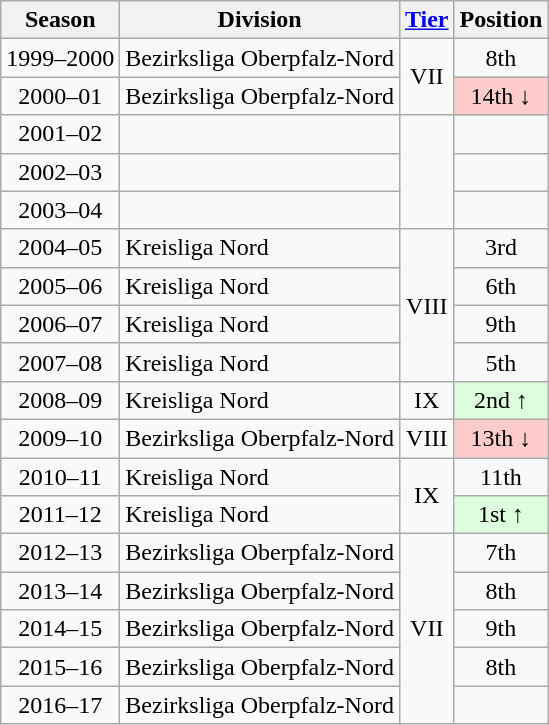<table class="wikitable">
<tr>
<th>Season</th>
<th>Division</th>
<th><a href='#'>Tier</a></th>
<th>Position</th>
</tr>
<tr align="center">
<td>1999–2000</td>
<td align="left">Bezirksliga Oberpfalz-Nord</td>
<td rowspan=2>VII</td>
<td>8th</td>
</tr>
<tr align="center">
<td>2000–01</td>
<td align="left">Bezirksliga Oberpfalz-Nord</td>
<td bgcolor="#ffcccc">14th ↓</td>
</tr>
<tr align="center">
<td>2001–02</td>
<td align="left"></td>
<td rowspan=3></td>
<td></td>
</tr>
<tr align="center">
<td>2002–03</td>
<td align="left"></td>
<td></td>
</tr>
<tr align="center">
<td>2003–04</td>
<td align="left"></td>
<td></td>
</tr>
<tr align="center">
<td>2004–05</td>
<td align="left">Kreisliga Nord</td>
<td rowspan=4>VIII</td>
<td>3rd</td>
</tr>
<tr align="center">
<td>2005–06</td>
<td align="left">Kreisliga Nord</td>
<td>6th</td>
</tr>
<tr align="center">
<td>2006–07</td>
<td align="left">Kreisliga Nord</td>
<td>9th</td>
</tr>
<tr align="center">
<td>2007–08</td>
<td align="left">Kreisliga Nord</td>
<td>5th</td>
</tr>
<tr align="center">
<td>2008–09</td>
<td align="left">Kreisliga Nord</td>
<td>IX</td>
<td bgcolor="#ddffdd">2nd ↑</td>
</tr>
<tr align="center">
<td>2009–10</td>
<td align="left">Bezirksliga Oberpfalz-Nord</td>
<td>VIII</td>
<td bgcolor="#ffcccc">13th ↓</td>
</tr>
<tr align="center">
<td>2010–11</td>
<td align="left">Kreisliga Nord</td>
<td rowspan=2>IX</td>
<td>11th</td>
</tr>
<tr align="center">
<td>2011–12</td>
<td align="left">Kreisliga Nord</td>
<td bgcolor="#ddffdd">1st ↑</td>
</tr>
<tr align="center">
<td>2012–13</td>
<td align="left">Bezirksliga Oberpfalz-Nord</td>
<td rowspan=5>VII</td>
<td>7th</td>
</tr>
<tr align="center">
<td>2013–14</td>
<td align="left">Bezirksliga Oberpfalz-Nord</td>
<td>8th</td>
</tr>
<tr align="center">
<td>2014–15</td>
<td align="left">Bezirksliga Oberpfalz-Nord</td>
<td>9th</td>
</tr>
<tr align="center">
<td>2015–16</td>
<td align="left">Bezirksliga Oberpfalz-Nord</td>
<td>8th</td>
</tr>
<tr align="center">
<td>2016–17</td>
<td align="left">Bezirksliga Oberpfalz-Nord</td>
<td></td>
</tr>
</table>
